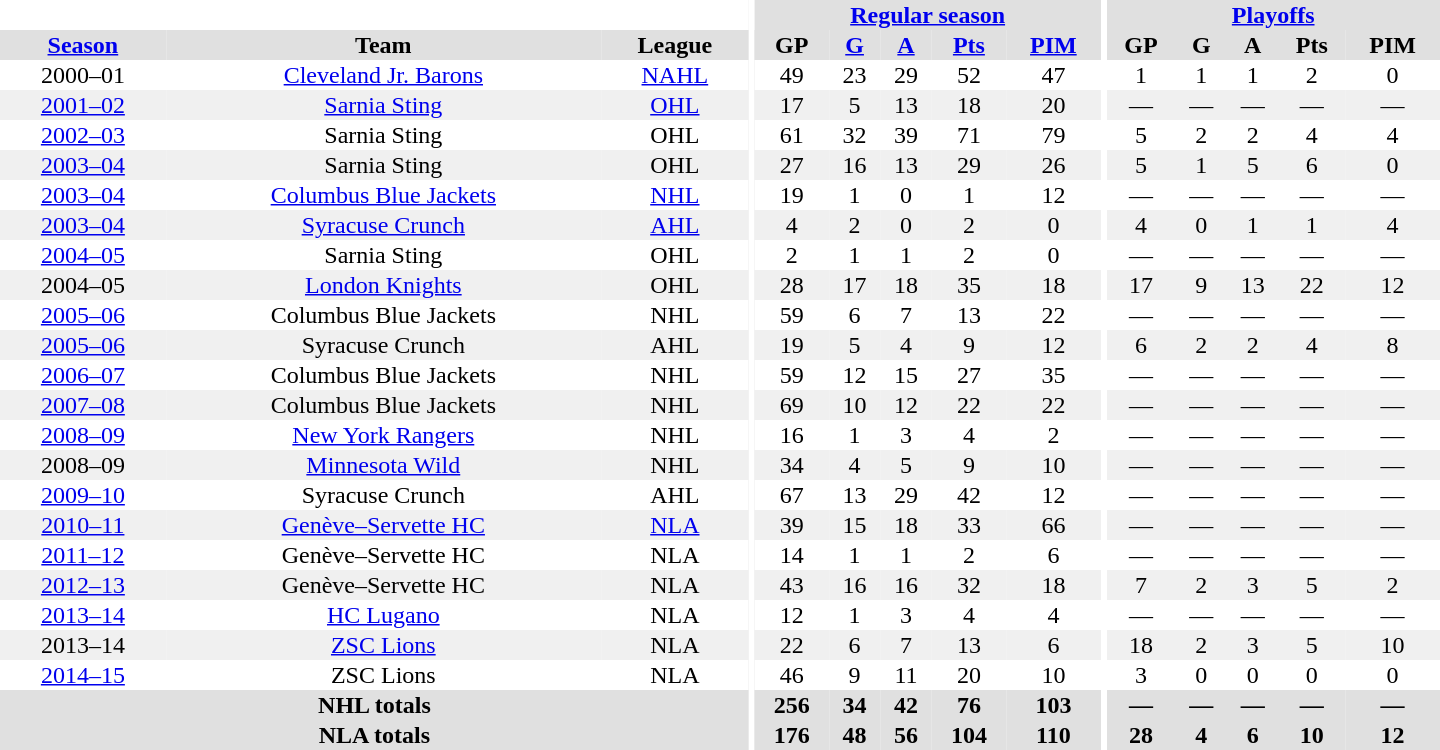<table border="0" cellpadding="1" cellspacing="0" style="text-align:center; width:60em">
<tr bgcolor="#e0e0e0">
<th colspan="3" bgcolor="#ffffff"></th>
<th rowspan="99" bgcolor="#ffffff"></th>
<th colspan="5"><a href='#'>Regular season</a></th>
<th rowspan="99" bgcolor="#ffffff"></th>
<th colspan="5"><a href='#'>Playoffs</a></th>
</tr>
<tr bgcolor="#e0e0e0">
<th><a href='#'>Season</a></th>
<th>Team</th>
<th>League</th>
<th>GP</th>
<th><a href='#'>G</a></th>
<th><a href='#'>A</a></th>
<th><a href='#'>Pts</a></th>
<th><a href='#'>PIM</a></th>
<th>GP</th>
<th>G</th>
<th>A</th>
<th>Pts</th>
<th>PIM</th>
</tr>
<tr>
<td>2000–01</td>
<td><a href='#'>Cleveland Jr. Barons</a></td>
<td><a href='#'>NAHL</a></td>
<td>49</td>
<td>23</td>
<td>29</td>
<td>52</td>
<td>47</td>
<td>1</td>
<td>1</td>
<td>1</td>
<td>2</td>
<td>0</td>
</tr>
<tr bgcolor="#f0f0f0">
<td><a href='#'>2001–02</a></td>
<td><a href='#'>Sarnia Sting</a></td>
<td><a href='#'>OHL</a></td>
<td>17</td>
<td>5</td>
<td>13</td>
<td>18</td>
<td>20</td>
<td>—</td>
<td>—</td>
<td>—</td>
<td>—</td>
<td>—</td>
</tr>
<tr>
<td><a href='#'>2002–03</a></td>
<td>Sarnia Sting</td>
<td>OHL</td>
<td>61</td>
<td>32</td>
<td>39</td>
<td>71</td>
<td>79</td>
<td>5</td>
<td>2</td>
<td>2</td>
<td>4</td>
<td>4</td>
</tr>
<tr bgcolor="#f0f0f0">
<td><a href='#'>2003–04</a></td>
<td>Sarnia Sting</td>
<td>OHL</td>
<td>27</td>
<td>16</td>
<td>13</td>
<td>29</td>
<td>26</td>
<td>5</td>
<td>1</td>
<td>5</td>
<td>6</td>
<td>0</td>
</tr>
<tr>
<td><a href='#'>2003–04</a></td>
<td><a href='#'>Columbus Blue Jackets</a></td>
<td><a href='#'>NHL</a></td>
<td>19</td>
<td>1</td>
<td>0</td>
<td>1</td>
<td>12</td>
<td>—</td>
<td>—</td>
<td>—</td>
<td>—</td>
<td>—</td>
</tr>
<tr bgcolor="#f0f0f0">
<td><a href='#'>2003–04</a></td>
<td><a href='#'>Syracuse Crunch</a></td>
<td><a href='#'>AHL</a></td>
<td>4</td>
<td>2</td>
<td>0</td>
<td>2</td>
<td>0</td>
<td>4</td>
<td>0</td>
<td>1</td>
<td>1</td>
<td>4</td>
</tr>
<tr>
<td><a href='#'>2004–05</a></td>
<td>Sarnia Sting</td>
<td>OHL</td>
<td>2</td>
<td>1</td>
<td>1</td>
<td>2</td>
<td>0</td>
<td>—</td>
<td>—</td>
<td>—</td>
<td>—</td>
<td>—</td>
</tr>
<tr bgcolor="#f0f0f0">
<td>2004–05</td>
<td><a href='#'>London Knights</a></td>
<td>OHL</td>
<td>28</td>
<td>17</td>
<td>18</td>
<td>35</td>
<td>18</td>
<td>17</td>
<td>9</td>
<td>13</td>
<td>22</td>
<td>12</td>
</tr>
<tr>
<td><a href='#'>2005–06</a></td>
<td>Columbus Blue Jackets</td>
<td>NHL</td>
<td>59</td>
<td>6</td>
<td>7</td>
<td>13</td>
<td>22</td>
<td>—</td>
<td>—</td>
<td>—</td>
<td>—</td>
<td>—</td>
</tr>
<tr bgcolor="#f0f0f0">
<td><a href='#'>2005–06</a></td>
<td>Syracuse Crunch</td>
<td>AHL</td>
<td>19</td>
<td>5</td>
<td>4</td>
<td>9</td>
<td>12</td>
<td>6</td>
<td>2</td>
<td>2</td>
<td>4</td>
<td>8</td>
</tr>
<tr>
<td><a href='#'>2006–07</a></td>
<td>Columbus Blue Jackets</td>
<td>NHL</td>
<td>59</td>
<td>12</td>
<td>15</td>
<td>27</td>
<td>35</td>
<td>—</td>
<td>—</td>
<td>—</td>
<td>—</td>
<td>—</td>
</tr>
<tr bgcolor="#f0f0f0">
<td><a href='#'>2007–08</a></td>
<td>Columbus Blue Jackets</td>
<td>NHL</td>
<td>69</td>
<td>10</td>
<td>12</td>
<td>22</td>
<td>22</td>
<td>—</td>
<td>—</td>
<td>—</td>
<td>—</td>
<td>—</td>
</tr>
<tr>
<td><a href='#'>2008–09</a></td>
<td><a href='#'>New York Rangers</a></td>
<td>NHL</td>
<td>16</td>
<td>1</td>
<td>3</td>
<td>4</td>
<td>2</td>
<td>—</td>
<td>—</td>
<td>—</td>
<td>—</td>
<td>—</td>
</tr>
<tr bgcolor="#f0f0f0">
<td>2008–09</td>
<td><a href='#'>Minnesota Wild</a></td>
<td>NHL</td>
<td>34</td>
<td>4</td>
<td>5</td>
<td>9</td>
<td>10</td>
<td>—</td>
<td>—</td>
<td>—</td>
<td>—</td>
<td>—</td>
</tr>
<tr>
<td><a href='#'>2009–10</a></td>
<td>Syracuse Crunch</td>
<td>AHL</td>
<td>67</td>
<td>13</td>
<td>29</td>
<td>42</td>
<td>12</td>
<td>—</td>
<td>—</td>
<td>—</td>
<td>—</td>
<td>—</td>
</tr>
<tr bgcolor="#f0f0f0">
<td><a href='#'>2010–11</a></td>
<td><a href='#'>Genève–Servette HC</a></td>
<td><a href='#'>NLA</a></td>
<td>39</td>
<td>15</td>
<td>18</td>
<td>33</td>
<td>66</td>
<td>—</td>
<td>—</td>
<td>—</td>
<td>—</td>
<td>—</td>
</tr>
<tr>
<td><a href='#'>2011–12</a></td>
<td>Genève–Servette HC</td>
<td>NLA</td>
<td>14</td>
<td>1</td>
<td>1</td>
<td>2</td>
<td>6</td>
<td>—</td>
<td>—</td>
<td>—</td>
<td>—</td>
<td>—</td>
</tr>
<tr bgcolor="#f0f0f0">
<td><a href='#'>2012–13</a></td>
<td>Genève–Servette HC</td>
<td>NLA</td>
<td>43</td>
<td>16</td>
<td>16</td>
<td>32</td>
<td>18</td>
<td>7</td>
<td>2</td>
<td>3</td>
<td>5</td>
<td>2</td>
</tr>
<tr>
<td><a href='#'>2013–14</a></td>
<td><a href='#'>HC Lugano</a></td>
<td>NLA</td>
<td>12</td>
<td>1</td>
<td>3</td>
<td>4</td>
<td>4</td>
<td>—</td>
<td>—</td>
<td>—</td>
<td>—</td>
<td>—</td>
</tr>
<tr bgcolor="#f0f0f0">
<td>2013–14</td>
<td><a href='#'>ZSC Lions</a></td>
<td>NLA</td>
<td>22</td>
<td>6</td>
<td>7</td>
<td>13</td>
<td>6</td>
<td>18</td>
<td>2</td>
<td>3</td>
<td>5</td>
<td>10</td>
</tr>
<tr>
<td><a href='#'>2014–15</a></td>
<td>ZSC Lions</td>
<td>NLA</td>
<td>46</td>
<td>9</td>
<td>11</td>
<td>20</td>
<td>10</td>
<td>3</td>
<td>0</td>
<td>0</td>
<td>0</td>
<td>0</td>
</tr>
<tr bgcolor="#e0e0e0">
<th colspan="3">NHL totals</th>
<th>256</th>
<th>34</th>
<th>42</th>
<th>76</th>
<th>103</th>
<th>—</th>
<th>—</th>
<th>—</th>
<th>—</th>
<th>—</th>
</tr>
<tr bgcolor="#e0e0e0">
<th colspan="3">NLA totals</th>
<th>176</th>
<th>48</th>
<th>56</th>
<th>104</th>
<th>110</th>
<th>28</th>
<th>4</th>
<th>6</th>
<th>10</th>
<th>12</th>
</tr>
</table>
